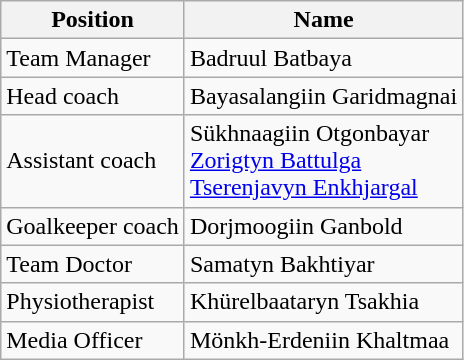<table class="wikitable" style="text-align:;margin-left:1em;float:center">
<tr>
<th>Position</th>
<th>Name</th>
</tr>
<tr>
<td>Team Manager</td>
<td> Badruul Batbaya</td>
</tr>
<tr>
<td>Head coach</td>
<td> Bayasalangiin Garidmagnai</td>
</tr>
<tr>
<td>Assistant coach</td>
<td> Sükhnaagiin Otgonbayar <br>  <a href='#'>Zorigtyn Battulga</a> <br>  <a href='#'>Tserenjavyn Enkhjargal</a></td>
</tr>
<tr>
<td>Goalkeeper coach</td>
<td> Dorjmoogiin Ganbold</td>
</tr>
<tr>
<td>Team Doctor</td>
<td> Samatyn Bakhtiyar</td>
</tr>
<tr>
<td>Physiotherapist</td>
<td> Khürelbaataryn Tsakhia</td>
</tr>
<tr>
<td>Media Officer</td>
<td> Mönkh-Erdeniin Khaltmaa</td>
</tr>
</table>
